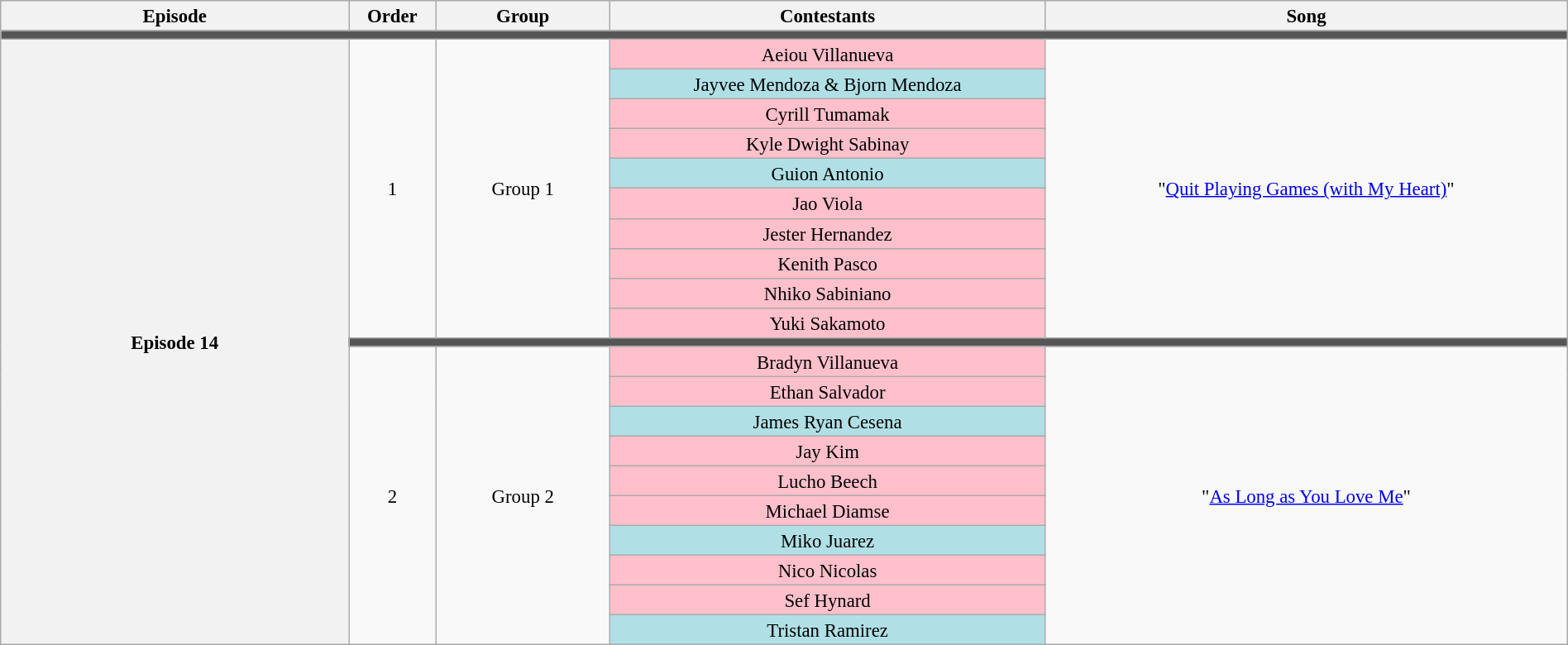<table class="wikitable" style="text-align:center; line-height:17px; width:100%; font-size: 95%;">
<tr>
<th style="width:20%;">Episode</th>
<th style="width:05%;">Order</th>
<th style="width:10%;">Group</th>
<th style="width:25%;">Contestants</th>
<th style="width:30%;">Song</th>
</tr>
<tr>
<td colspan="5" style="background:#555;"></td>
</tr>
<tr>
<th rowspan="21">Episode 14<br><small></small></th>
<td rowspan="10">1</td>
<td rowspan="10">Group 1</td>
<td style="background:pink;">Aeiou Villanueva</td>
<td rowspan="10">"<a href='#'>Quit Playing Games (with My Heart)</a>"</td>
</tr>
<tr>
<td style="background:#b0e0e6;">Jayvee Mendoza & Bjorn Mendoza</td>
</tr>
<tr>
<td style="background:pink;">Cyrill Tumamak</td>
</tr>
<tr>
<td style="background:pink;">Kyle Dwight Sabinay</td>
</tr>
<tr>
<td style="background:#b0e0e6;">Guion Antonio</td>
</tr>
<tr>
<td style="background:pink;">Jao Viola</td>
</tr>
<tr>
<td style="background:pink;">Jester Hernandez</td>
</tr>
<tr>
<td style="background:pink;">Kenith Pasco</td>
</tr>
<tr>
<td style="background:pink;">Nhiko Sabiniano</td>
</tr>
<tr>
<td style="background:pink;">Yuki Sakamoto</td>
</tr>
<tr>
<td colspan="4" style="background:#555;"></td>
</tr>
<tr>
<td rowspan="10">2</td>
<td rowspan="10">Group 2</td>
<td style="background:pink;">Bradyn Villanueva</td>
<td rowspan="10">"<a href='#'>As Long as You Love Me</a>"</td>
</tr>
<tr>
<td style="background:pink;">Ethan Salvador</td>
</tr>
<tr>
<td style="background:#b0e0e6;">James Ryan Cesena</td>
</tr>
<tr>
<td style="background:pink;">Jay Kim</td>
</tr>
<tr>
<td style="background:pink;">Lucho Beech</td>
</tr>
<tr>
<td style="background:pink;">Michael Diamse</td>
</tr>
<tr>
<td style="background:#b0e0e6;">Miko Juarez</td>
</tr>
<tr>
<td style="background:pink;">Nico Nicolas</td>
</tr>
<tr>
<td style="background:pink;">Sef Hynard</td>
</tr>
<tr>
<td style="background:#b0e0e6;">Tristan Ramirez</td>
</tr>
</table>
